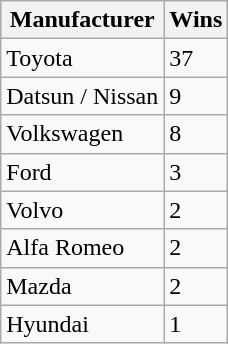<table class="wikitable sortable">
<tr>
<th>Manufacturer</th>
<th>Wins</th>
</tr>
<tr>
<td>Toyota</td>
<td>37</td>
</tr>
<tr>
<td>Datsun / Nissan</td>
<td>9</td>
</tr>
<tr>
<td>Volkswagen</td>
<td>8</td>
</tr>
<tr>
<td>Ford</td>
<td>3</td>
</tr>
<tr>
<td>Volvo</td>
<td>2</td>
</tr>
<tr>
<td>Alfa Romeo</td>
<td>2</td>
</tr>
<tr>
<td>Mazda</td>
<td>2</td>
</tr>
<tr>
<td>Hyundai</td>
<td>1</td>
</tr>
</table>
